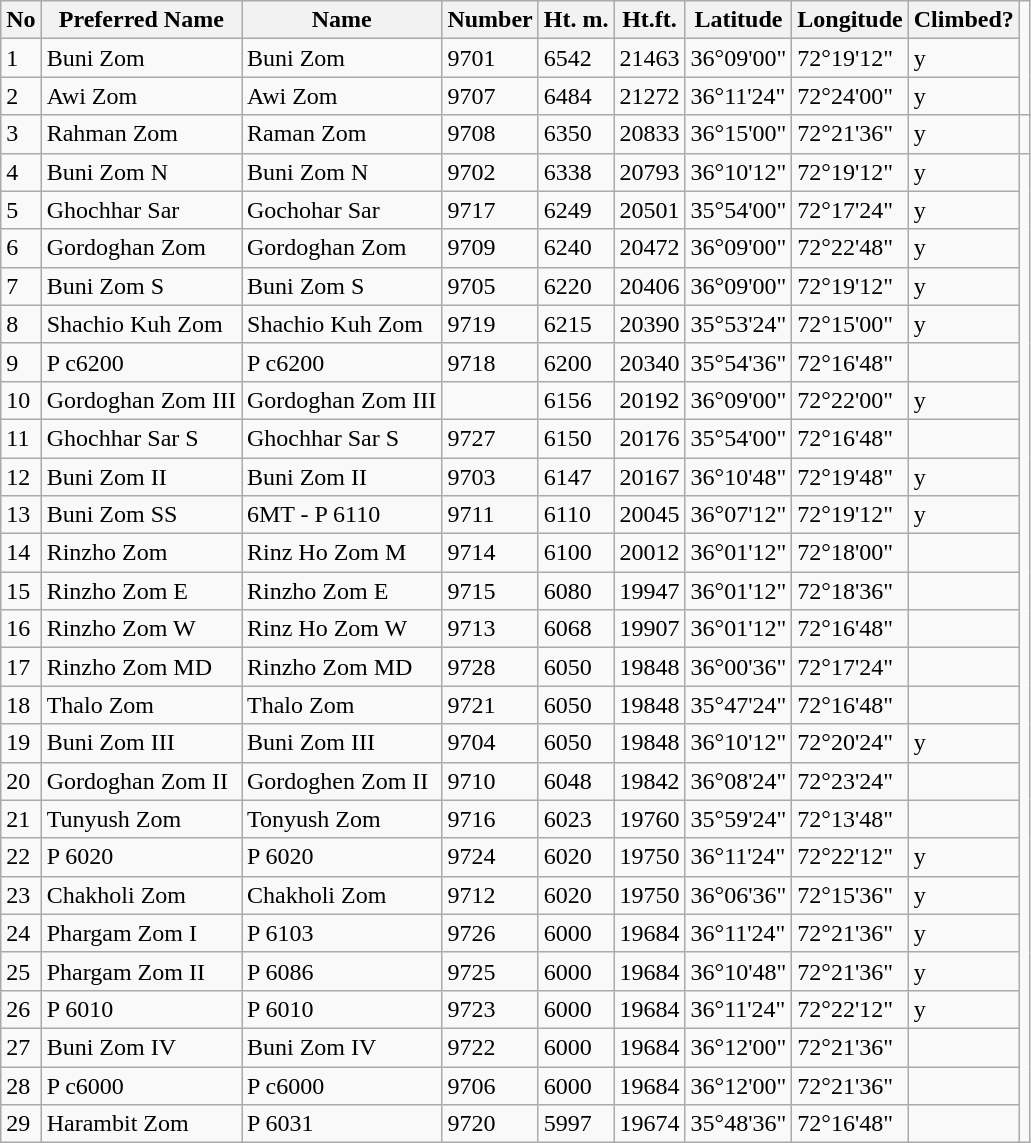<table class="wikitable">
<tr>
<th>No</th>
<th>Preferred Name</th>
<th>Name</th>
<th>Number</th>
<th>Ht. m.</th>
<th>Ht.ft.</th>
<th>Latitude</th>
<th>Longitude</th>
<th>Climbed?</th>
</tr>
<tr>
<td>1</td>
<td>Buni Zom</td>
<td>Buni Zom</td>
<td>9701</td>
<td>6542</td>
<td>21463</td>
<td>36°09'00"</td>
<td>72°19'12"</td>
<td>y</td>
</tr>
<tr>
<td>2</td>
<td>Awi Zom</td>
<td>Awi Zom</td>
<td>9707</td>
<td>6484</td>
<td>21272</td>
<td>36°11'24"</td>
<td>72°24'00"</td>
<td>y</td>
</tr>
<tr>
<td>3</td>
<td>Rahman Zom</td>
<td>Raman Zom</td>
<td>9708</td>
<td>6350</td>
<td>20833</td>
<td>36°15'00"</td>
<td>72°21'36"</td>
<td>y</td>
<td></td>
</tr>
<tr>
<td>4</td>
<td>Buni Zom N</td>
<td>Buni Zom N</td>
<td>9702</td>
<td>6338</td>
<td>20793</td>
<td>36°10'12"</td>
<td>72°19'12"</td>
<td>y</td>
</tr>
<tr>
<td>5</td>
<td>Ghochhar Sar</td>
<td>Gochohar Sar</td>
<td>9717</td>
<td>6249</td>
<td>20501</td>
<td>35°54'00"</td>
<td>72°17'24"</td>
<td>y</td>
</tr>
<tr>
<td>6</td>
<td>Gordoghan Zom</td>
<td>Gordoghan Zom</td>
<td>9709</td>
<td>6240</td>
<td>20472</td>
<td>36°09'00"</td>
<td>72°22'48"</td>
<td>y</td>
</tr>
<tr>
<td>7</td>
<td>Buni Zom S</td>
<td>Buni Zom S</td>
<td>9705</td>
<td>6220</td>
<td>20406</td>
<td>36°09'00"</td>
<td>72°19'12"</td>
<td>y</td>
</tr>
<tr>
<td>8</td>
<td>Shachio Kuh Zom</td>
<td>Shachio Kuh Zom</td>
<td>9719</td>
<td>6215</td>
<td>20390</td>
<td>35°53'24"</td>
<td>72°15'00"</td>
<td>y</td>
</tr>
<tr>
<td>9</td>
<td>P c6200</td>
<td>P c6200</td>
<td>9718</td>
<td>6200</td>
<td>20340</td>
<td>35°54'36"</td>
<td>72°16'48"</td>
<td></td>
</tr>
<tr>
<td>10</td>
<td>Gordoghan Zom III</td>
<td>Gordoghan Zom III</td>
<td></td>
<td>6156</td>
<td>20192</td>
<td>36°09'00"</td>
<td>72°22'00"</td>
<td>y</td>
</tr>
<tr>
<td>11</td>
<td>Ghochhar Sar S</td>
<td>Ghochhar Sar S</td>
<td>9727</td>
<td>6150</td>
<td>20176</td>
<td>35°54'00"</td>
<td>72°16'48"</td>
<td></td>
</tr>
<tr>
<td>12</td>
<td>Buni Zom II</td>
<td>Buni Zom II</td>
<td>9703</td>
<td>6147</td>
<td>20167</td>
<td>36°10'48"</td>
<td>72°19'48"</td>
<td>y</td>
</tr>
<tr>
<td>13</td>
<td>Buni Zom SS</td>
<td>6MT - P 6110</td>
<td>9711</td>
<td>6110</td>
<td>20045</td>
<td>36°07'12"</td>
<td>72°19'12"</td>
<td>y</td>
</tr>
<tr>
<td>14</td>
<td>Rinzho Zom</td>
<td>Rinz Ho Zom M</td>
<td>9714</td>
<td>6100</td>
<td>20012</td>
<td>36°01'12"</td>
<td>72°18'00"</td>
<td></td>
</tr>
<tr>
<td>15</td>
<td>Rinzho Zom E</td>
<td>Rinzho Zom E</td>
<td>9715</td>
<td>6080</td>
<td>19947</td>
<td>36°01'12"</td>
<td>72°18'36"</td>
<td></td>
</tr>
<tr>
<td>16</td>
<td>Rinzho Zom W</td>
<td>Rinz Ho Zom W</td>
<td>9713</td>
<td>6068</td>
<td>19907</td>
<td>36°01'12"</td>
<td>72°16'48"</td>
<td></td>
</tr>
<tr>
<td>17</td>
<td>Rinzho Zom MD</td>
<td>Rinzho Zom MD</td>
<td>9728</td>
<td>6050</td>
<td>19848</td>
<td>36°00'36"</td>
<td>72°17'24"</td>
<td></td>
</tr>
<tr>
<td>18</td>
<td>Thalo Zom</td>
<td>Thalo Zom</td>
<td>9721</td>
<td>6050</td>
<td>19848</td>
<td>35°47'24"</td>
<td>72°16'48"</td>
<td></td>
</tr>
<tr>
<td>19</td>
<td>Buni Zom III</td>
<td>Buni Zom III</td>
<td>9704</td>
<td>6050</td>
<td>19848</td>
<td>36°10'12"</td>
<td>72°20'24"</td>
<td>y</td>
</tr>
<tr>
<td>20</td>
<td>Gordoghan Zom II</td>
<td>Gordoghen Zom II</td>
<td>9710</td>
<td>6048</td>
<td>19842</td>
<td>36°08'24"</td>
<td>72°23'24"</td>
<td></td>
</tr>
<tr>
<td>21</td>
<td>Tunyush Zom</td>
<td>Tonyush Zom</td>
<td>9716</td>
<td>6023</td>
<td>19760</td>
<td>35°59'24"</td>
<td>72°13'48"</td>
<td></td>
</tr>
<tr>
<td>22</td>
<td>P 6020</td>
<td>P 6020</td>
<td>9724</td>
<td>6020</td>
<td>19750</td>
<td>36°11'24"</td>
<td>72°22'12"</td>
<td>y</td>
</tr>
<tr>
<td>23</td>
<td>Chakholi Zom</td>
<td>Chakholi Zom</td>
<td>9712</td>
<td>6020</td>
<td>19750</td>
<td>36°06'36"</td>
<td>72°15'36"</td>
<td>y</td>
</tr>
<tr>
<td>24</td>
<td>Phargam Zom I</td>
<td>P 6103</td>
<td>9726</td>
<td>6000</td>
<td>19684</td>
<td>36°11'24"</td>
<td>72°21'36"</td>
<td>y</td>
</tr>
<tr>
<td>25</td>
<td>Phargam Zom II</td>
<td>P 6086</td>
<td>9725</td>
<td>6000</td>
<td>19684</td>
<td>36°10'48"</td>
<td>72°21'36"</td>
<td>y</td>
</tr>
<tr>
<td>26</td>
<td>P 6010</td>
<td>P 6010</td>
<td>9723</td>
<td>6000</td>
<td>19684</td>
<td>36°11'24"</td>
<td>72°22'12"</td>
<td>y</td>
</tr>
<tr>
<td>27</td>
<td>Buni Zom IV</td>
<td>Buni Zom IV</td>
<td>9722</td>
<td>6000</td>
<td>19684</td>
<td>36°12'00"</td>
<td>72°21'36"</td>
<td></td>
</tr>
<tr>
<td>28</td>
<td>P c6000</td>
<td>P c6000</td>
<td>9706</td>
<td>6000</td>
<td>19684</td>
<td>36°12'00"</td>
<td>72°21'36"</td>
<td></td>
</tr>
<tr>
<td>29</td>
<td>Harambit Zom</td>
<td>P 6031</td>
<td>9720</td>
<td>5997</td>
<td>19674</td>
<td>35°48'36"</td>
<td>72°16'48"</td>
<td></td>
</tr>
</table>
